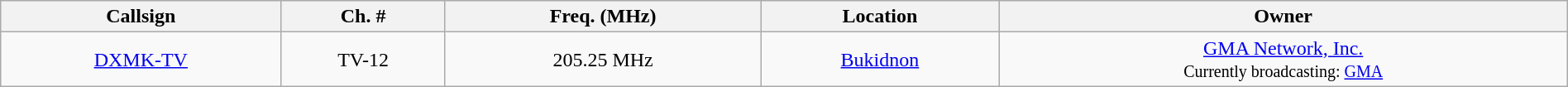<table class="wikitable" style="width:100%; text-align:center;">
<tr>
<th>Callsign</th>
<th>Ch. #</th>
<th>Freq. (MHz)</th>
<th>Location</th>
<th>Owner</th>
</tr>
<tr>
<td><a href='#'>DXMK-TV</a></td>
<td>TV-12</td>
<td>205.25 MHz</td>
<td><a href='#'>Bukidnon</a></td>
<td><a href='#'>GMA Network, Inc.</a><br><small>Currently broadcasting: <a href='#'>GMA</a></small></td>
</tr>
</table>
